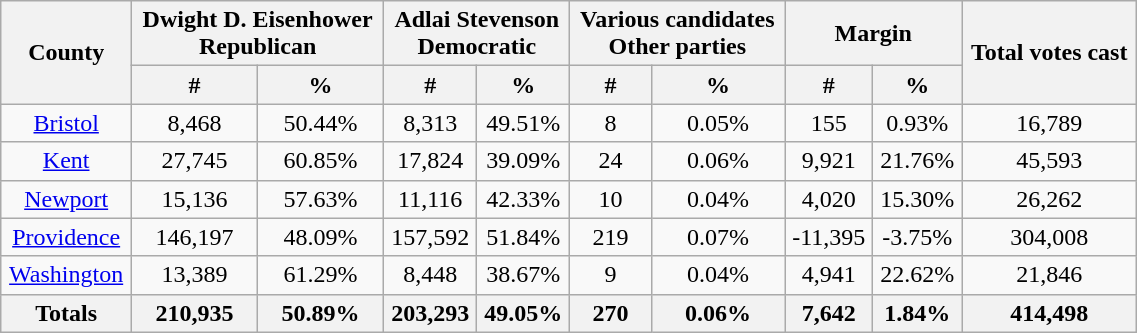<table width="60%"  class="wikitable sortable" style="text-align:center">
<tr>
<th style="text-align:center;" rowspan="2">County</th>
<th style="text-align:center;" colspan="2">Dwight D. Eisenhower<br>Republican</th>
<th style="text-align:center;" colspan="2">Adlai Stevenson<br>Democratic</th>
<th style="text-align:center;" colspan="2">Various candidates<br>Other parties</th>
<th style="text-align:center;" colspan="2">Margin</th>
<th style="text-align:center;" rowspan="2">Total votes cast</th>
</tr>
<tr>
<th style="text-align:center;" data-sort-type="number">#</th>
<th style="text-align:center;" data-sort-type="number">%</th>
<th style="text-align:center;" data-sort-type="number">#</th>
<th style="text-align:center;" data-sort-type="number">%</th>
<th style="text-align:center;" data-sort-type="number">#</th>
<th style="text-align:center;" data-sort-type="number">%</th>
<th style="text-align:center;" data-sort-type="number">#</th>
<th style="text-align:center;" data-sort-type="number">%</th>
</tr>
<tr style="text-align:center;">
<td><a href='#'>Bristol</a></td>
<td>8,468</td>
<td>50.44%</td>
<td>8,313</td>
<td>49.51%</td>
<td>8</td>
<td>0.05%</td>
<td>155</td>
<td>0.93%</td>
<td>16,789</td>
</tr>
<tr style="text-align:center;">
<td><a href='#'>Kent</a></td>
<td>27,745</td>
<td>60.85%</td>
<td>17,824</td>
<td>39.09%</td>
<td>24</td>
<td>0.06%</td>
<td>9,921</td>
<td>21.76%</td>
<td>45,593</td>
</tr>
<tr style="text-align:center;">
<td><a href='#'>Newport</a></td>
<td>15,136</td>
<td>57.63%</td>
<td>11,116</td>
<td>42.33%</td>
<td>10</td>
<td>0.04%</td>
<td>4,020</td>
<td>15.30%</td>
<td>26,262</td>
</tr>
<tr style="text-align:center;">
<td><a href='#'>Providence</a></td>
<td>146,197</td>
<td>48.09%</td>
<td>157,592</td>
<td>51.84%</td>
<td>219</td>
<td>0.07%</td>
<td>-11,395</td>
<td>-3.75%</td>
<td>304,008</td>
</tr>
<tr style="text-align:center;">
<td><a href='#'>Washington</a></td>
<td>13,389</td>
<td>61.29%</td>
<td>8,448</td>
<td>38.67%</td>
<td>9</td>
<td>0.04%</td>
<td>4,941</td>
<td>22.62%</td>
<td>21,846</td>
</tr>
<tr>
<th>Totals</th>
<th>210,935</th>
<th>50.89%</th>
<th>203,293</th>
<th>49.05%</th>
<th>270</th>
<th>0.06%</th>
<th>7,642</th>
<th>1.84%</th>
<th>414,498</th>
</tr>
</table>
